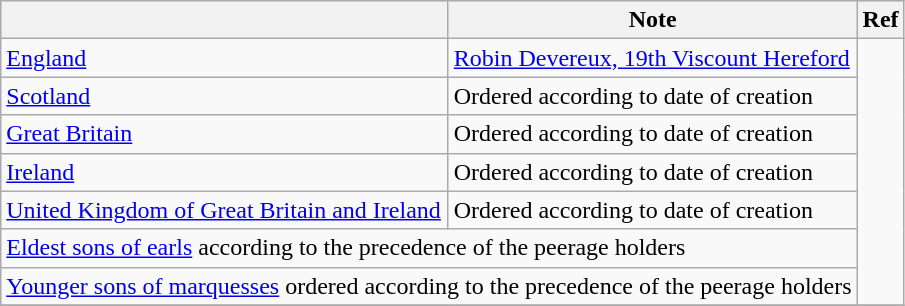<table class="wikitable">
<tr>
<th></th>
<th>Note</th>
<th>Ref</th>
</tr>
<tr>
<td> <a href='#'>England</a></td>
<td><a href='#'>Robin Devereux, 19th Viscount Hereford</a></td>
<td rowspan=7></td>
</tr>
<tr>
<td> <a href='#'>Scotland</a></td>
<td>Ordered according to date of creation</td>
</tr>
<tr>
<td> <a href='#'>Great Britain</a></td>
<td>Ordered according to date of creation</td>
</tr>
<tr>
<td> <a href='#'>Ireland</a></td>
<td>Ordered according to date of creation</td>
</tr>
<tr>
<td> <a href='#'>United Kingdom of Great Britain and Ireland</a></td>
<td>Ordered according to date of creation</td>
</tr>
<tr>
<td colspan=2><a href='#'>Eldest sons of earls</a> according to the precedence of the peerage holders</td>
</tr>
<tr>
<td colspan=2><a href='#'>Younger sons of marquesses</a> ordered according to the precedence of the peerage holders</td>
</tr>
<tr>
</tr>
</table>
